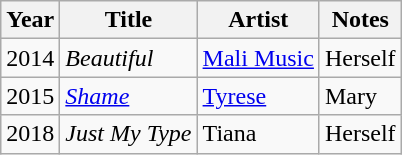<table class="wikitable sortable">
<tr>
<th>Year</th>
<th>Title</th>
<th>Artist</th>
<th class="unsortable">Notes</th>
</tr>
<tr>
<td>2014</td>
<td><em>Beautiful</em></td>
<td><a href='#'>Mali Music</a></td>
<td>Herself</td>
</tr>
<tr>
<td>2015</td>
<td><em><a href='#'>Shame</a></em></td>
<td><a href='#'>Tyrese</a></td>
<td>Mary</td>
</tr>
<tr>
<td>2018</td>
<td><em>Just My Type</em></td>
<td>Tiana</td>
<td>Herself</td>
</tr>
</table>
